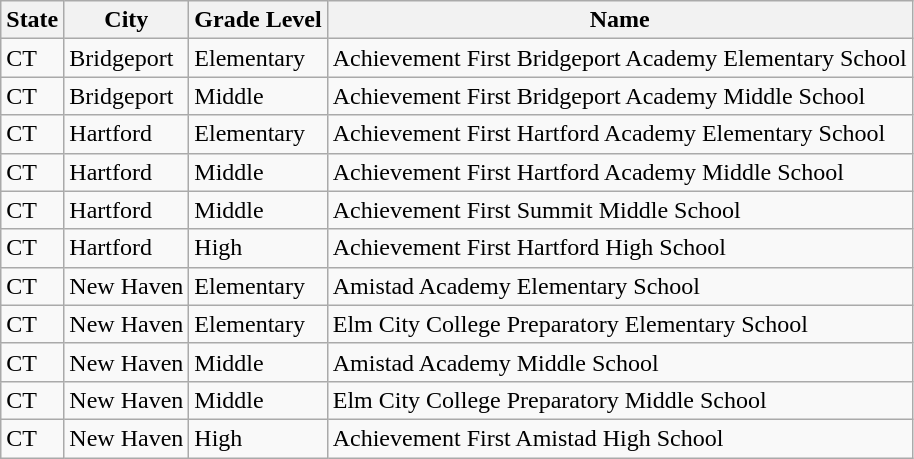<table class="wikitable">
<tr>
<th>State</th>
<th>City</th>
<th>Grade Level</th>
<th>Name</th>
</tr>
<tr>
<td>CT</td>
<td>Bridgeport</td>
<td>Elementary</td>
<td>Achievement First Bridgeport Academy Elementary School</td>
</tr>
<tr>
<td>CT</td>
<td>Bridgeport</td>
<td>Middle</td>
<td>Achievement First Bridgeport Academy Middle School</td>
</tr>
<tr>
<td>CT</td>
<td>Hartford</td>
<td>Elementary</td>
<td>Achievement First Hartford Academy Elementary School</td>
</tr>
<tr>
<td>CT</td>
<td>Hartford</td>
<td>Middle</td>
<td>Achievement First Hartford Academy Middle School</td>
</tr>
<tr>
<td>CT</td>
<td>Hartford</td>
<td>Middle</td>
<td>Achievement First Summit Middle School</td>
</tr>
<tr>
<td>CT</td>
<td>Hartford</td>
<td>High</td>
<td>Achievement First Hartford High School</td>
</tr>
<tr>
<td>CT</td>
<td>New Haven</td>
<td>Elementary</td>
<td>Amistad Academy Elementary School</td>
</tr>
<tr>
<td>CT</td>
<td>New Haven</td>
<td>Elementary</td>
<td>Elm City College Preparatory Elementary School</td>
</tr>
<tr>
<td>CT</td>
<td>New Haven</td>
<td>Middle</td>
<td>Amistad Academy Middle School</td>
</tr>
<tr>
<td>CT</td>
<td>New Haven</td>
<td>Middle</td>
<td>Elm City College Preparatory Middle School</td>
</tr>
<tr>
<td>CT</td>
<td>New Haven</td>
<td>High</td>
<td>Achievement First Amistad High School</td>
</tr>
</table>
